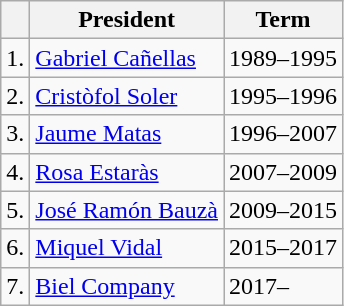<table class=wikitable>
<tr>
<th></th>
<th>President</th>
<th>Term</th>
</tr>
<tr ----style="background-color:#FFFFFF">
<td>1.</td>
<td><a href='#'>Gabriel Cañellas</a></td>
<td>1989–1995</td>
</tr>
<tr ----style="background-color:#FFFFFF">
<td>2.</td>
<td><a href='#'>Cristòfol Soler</a></td>
<td>1995–1996</td>
</tr>
<tr ----style="background-color:#FFFFFF">
<td>3.</td>
<td><a href='#'>Jaume Matas</a></td>
<td>1996–2007</td>
</tr>
<tr ----style="background-color:#FFFFFF">
<td>4.</td>
<td><a href='#'>Rosa Estaràs</a></td>
<td>2007–2009</td>
</tr>
<tr ----style="background-color:#FFFFFF">
<td>5.</td>
<td><a href='#'>José Ramón Bauzà</a></td>
<td>2009–2015</td>
</tr>
<tr ----style="background-color:#FFFFFF">
<td>6.</td>
<td><a href='#'>Miquel Vidal</a></td>
<td>2015–2017</td>
</tr>
<tr ----style="background-color:#FFFFFF">
<td>7.</td>
<td><a href='#'>Biel Company</a></td>
<td>2017–</td>
</tr>
</table>
